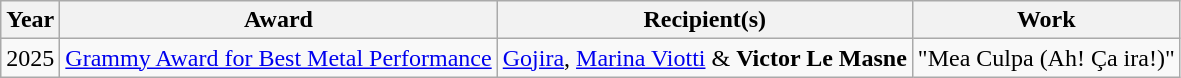<table class="wikitable">
<tr>
<th>Year</th>
<th>Award</th>
<th>Recipient(s)</th>
<th>Work</th>
</tr>
<tr>
<td>2025</td>
<td><a href='#'>Grammy Award for Best Metal Performance</a></td>
<td><a href='#'>Gojira</a>, <a href='#'>Marina Viotti</a> & <strong>Victor Le Masne</strong></td>
<td>"Mea Culpa (Ah! Ça ira!)"</td>
</tr>
</table>
